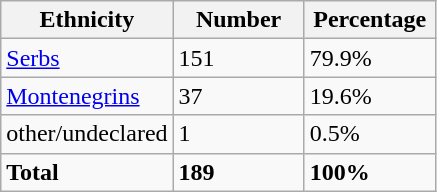<table class="wikitable">
<tr>
<th width="100px">Ethnicity</th>
<th width="80px">Number</th>
<th width="80px">Percentage</th>
</tr>
<tr>
<td><a href='#'>Serbs</a></td>
<td>151</td>
<td>79.9%</td>
</tr>
<tr>
<td><a href='#'>Montenegrins</a></td>
<td>37</td>
<td>19.6%</td>
</tr>
<tr>
<td>other/undeclared</td>
<td>1</td>
<td>0.5%</td>
</tr>
<tr>
<td><strong>Total</strong></td>
<td><strong>189</strong></td>
<td><strong>100%</strong></td>
</tr>
</table>
